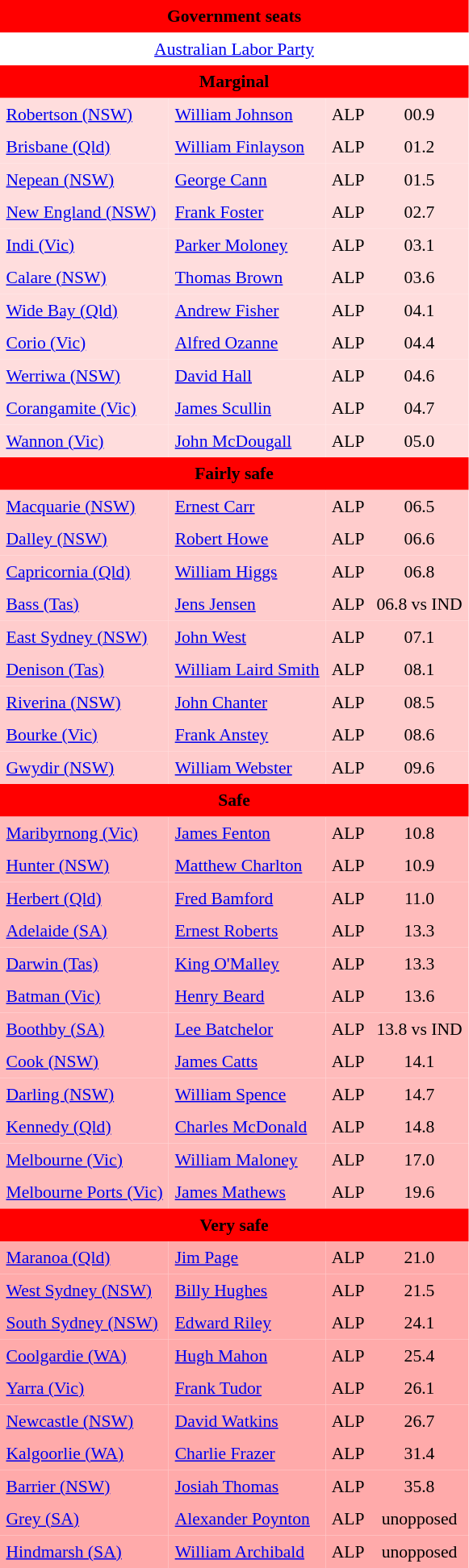<table class="toccolours" align="left" cellpadding="5" cellspacing="0" style="margin-right: .5em; margin-top: .4em;font-size: 90%;">
<tr>
<td COLSPAN=4 align="center" bgcolor="red"><span><strong>Government seats</strong></span></td>
</tr>
<tr>
<td style="background-color:white" colspan=4 align="center"><a href='#'>Australian Labor Party</a></td>
</tr>
<tr>
<td COLSPAN=4 align="center" bgcolor="red"><span><strong>Marginal</strong></span></td>
</tr>
<tr>
<td align="left" bgcolor="FFDDDD"><a href='#'>Robertson (NSW)</a></td>
<td align="left" bgcolor="FFDDDD"><a href='#'>William Johnson</a></td>
<td align="left" bgcolor="FFDDDD">ALP</td>
<td align="center" bgcolor="FFDDDD">00.9</td>
</tr>
<tr>
<td align="left" bgcolor="FFDDDD"><a href='#'>Brisbane (Qld)</a></td>
<td align="left" bgcolor="FFDDDD"><a href='#'>William Finlayson</a></td>
<td align="left" bgcolor="FFDDDD">ALP</td>
<td align="center" bgcolor="FFDDDD">01.2</td>
</tr>
<tr>
<td align="left" bgcolor="FFDDDD"><a href='#'>Nepean (NSW)</a></td>
<td align="left" bgcolor="FFDDDD"><a href='#'>George Cann</a></td>
<td align="left" bgcolor="FFDDDD">ALP</td>
<td align="center" bgcolor="FFDDDD">01.5</td>
</tr>
<tr>
<td align="left" bgcolor="FFDDDD"><a href='#'>New England (NSW)</a></td>
<td align="left" bgcolor="FFDDDD"><a href='#'>Frank Foster</a></td>
<td align="left" bgcolor="FFDDDD">ALP</td>
<td align="center" bgcolor="FFDDDD">02.7</td>
</tr>
<tr>
<td align="left" bgcolor="FFDDDD"><a href='#'>Indi (Vic)</a></td>
<td align="left" bgcolor="FFDDDD"><a href='#'>Parker Moloney</a></td>
<td align="left" bgcolor="FFDDDD">ALP</td>
<td align="center" bgcolor="FFDDDD">03.1</td>
</tr>
<tr>
<td align="left" bgcolor="FFDDDD"><a href='#'>Calare (NSW)</a></td>
<td align="left" bgcolor="FFDDDD"><a href='#'>Thomas Brown</a></td>
<td align="left" bgcolor="FFDDDD">ALP</td>
<td align="center" bgcolor="FFDDDD">03.6</td>
</tr>
<tr>
<td align="left" bgcolor="FFDDDD"><a href='#'>Wide Bay (Qld)</a></td>
<td align="left" bgcolor="FFDDDD"><a href='#'>Andrew Fisher</a></td>
<td align="left" bgcolor="FFDDDD">ALP</td>
<td align="center" bgcolor="FFDDDD">04.1</td>
</tr>
<tr>
<td align="left" bgcolor="FFDDDD"><a href='#'>Corio (Vic)</a></td>
<td align="left" bgcolor="FFDDDD"><a href='#'>Alfred Ozanne</a></td>
<td align="left" bgcolor="FFDDDD">ALP</td>
<td align="center" bgcolor="FFDDDD">04.4</td>
</tr>
<tr>
<td align="left" bgcolor="FFDDDD"><a href='#'>Werriwa (NSW)</a></td>
<td align="left" bgcolor="FFDDDD"><a href='#'>David Hall</a></td>
<td align="left" bgcolor="FFDDDD">ALP</td>
<td align="center" bgcolor="FFDDDD">04.6</td>
</tr>
<tr>
<td align="left" bgcolor="FFDDDD"><a href='#'>Corangamite (Vic)</a></td>
<td align="left" bgcolor="FFDDDD"><a href='#'>James Scullin</a></td>
<td align="left" bgcolor="FFDDDD">ALP</td>
<td align="center" bgcolor="FFDDDD">04.7</td>
</tr>
<tr>
<td align="left" bgcolor="FFDDDD"><a href='#'>Wannon (Vic)</a></td>
<td align="left" bgcolor="FFDDDD"><a href='#'>John McDougall</a></td>
<td align="left" bgcolor="FFDDDD">ALP</td>
<td align="center" bgcolor="FFDDDD">05.0</td>
</tr>
<tr>
<td COLSPAN=4 align="center" bgcolor="red"><span><strong>Fairly safe</strong></span></td>
</tr>
<tr>
<td align="left" bgcolor="FFCCCC"><a href='#'>Macquarie (NSW)</a></td>
<td align="left" bgcolor="FFCCCC"><a href='#'>Ernest Carr</a></td>
<td align="left" bgcolor="FFCCCC">ALP</td>
<td align="center" bgcolor="FFCCCC">06.5</td>
</tr>
<tr>
<td align="left" bgcolor="FFCCCC"><a href='#'>Dalley (NSW)</a></td>
<td align="left" bgcolor="FFCCCC"><a href='#'>Robert Howe</a></td>
<td align="left" bgcolor="FFCCCC">ALP</td>
<td align="center" bgcolor="FFCCCC">06.6</td>
</tr>
<tr>
<td align="left" bgcolor="FFCCCC"><a href='#'>Capricornia (Qld)</a></td>
<td align="left" bgcolor="FFCCCC"><a href='#'>William Higgs</a></td>
<td align="left" bgcolor="FFCCCC">ALP</td>
<td align="center" bgcolor="FFCCCC">06.8</td>
</tr>
<tr>
<td align="left" bgcolor="FFCCCC"><a href='#'>Bass (Tas)</a></td>
<td align="left" bgcolor="FFCCCC"><a href='#'>Jens Jensen</a></td>
<td align="left" bgcolor="FFCCCC">ALP</td>
<td align="center" bgcolor="FFCCCC">06.8 vs IND</td>
</tr>
<tr>
<td align="left" bgcolor="FFCCCC"><a href='#'>East Sydney (NSW)</a></td>
<td align="left" bgcolor="FFCCCC"><a href='#'>John West</a></td>
<td align="left" bgcolor="FFCCCC">ALP</td>
<td align="center" bgcolor="FFCCCC">07.1</td>
</tr>
<tr>
<td align="left" bgcolor="FFCCCC"><a href='#'>Denison (Tas)</a></td>
<td align="left" bgcolor="FFCCCC"><a href='#'>William Laird Smith</a></td>
<td align="left" bgcolor="FFCCCC">ALP</td>
<td align="center" bgcolor="FFCCCC">08.1</td>
</tr>
<tr>
<td align="left" bgcolor="FFCCCC"><a href='#'>Riverina (NSW)</a></td>
<td align="left" bgcolor="FFCCCC"><a href='#'>John Chanter</a></td>
<td align="left" bgcolor="FFCCCC">ALP</td>
<td align="center" bgcolor="FFCCCC">08.5</td>
</tr>
<tr>
<td align="left" bgcolor="FFCCCC"><a href='#'>Bourke (Vic)</a></td>
<td align="left" bgcolor="FFCCCC"><a href='#'>Frank Anstey</a></td>
<td align="left" bgcolor="FFCCCC">ALP</td>
<td align="center" bgcolor="FFCCCC">08.6</td>
</tr>
<tr>
<td align="left" bgcolor="FFCCCC"><a href='#'>Gwydir (NSW)</a></td>
<td align="left" bgcolor="FFCCCC"><a href='#'>William Webster</a></td>
<td align="left" bgcolor="FFCCCC">ALP</td>
<td align="center" bgcolor="FFCCCC">09.6</td>
</tr>
<tr>
<td COLSPAN=4 align="center" bgcolor="red"><span><strong>Safe</strong></span></td>
</tr>
<tr>
<td align="left" bgcolor="FFBBBB"><a href='#'>Maribyrnong (Vic)</a></td>
<td align="left" bgcolor="FFBBBB"><a href='#'>James Fenton</a></td>
<td align="left" bgcolor="FFBBBB">ALP</td>
<td align="center" bgcolor="FFBBBB">10.8</td>
</tr>
<tr>
<td align="left" bgcolor="FFBBBB"><a href='#'>Hunter (NSW)</a></td>
<td align="left" bgcolor="FFBBBB"><a href='#'>Matthew Charlton</a></td>
<td align="left" bgcolor="FFBBBB">ALP</td>
<td align="center" bgcolor="FFBBBB">10.9</td>
</tr>
<tr>
<td align="left" bgcolor="FFBBBB"><a href='#'>Herbert (Qld)</a></td>
<td align="left" bgcolor="FFBBBB"><a href='#'>Fred Bamford</a></td>
<td align="left" bgcolor="FFBBBB">ALP</td>
<td align="center" bgcolor="FFBBBB">11.0</td>
</tr>
<tr>
<td align="left" bgcolor="FFBBBB"><a href='#'>Adelaide (SA)</a></td>
<td align="left" bgcolor="FFBBBB"><a href='#'>Ernest Roberts</a></td>
<td align="left" bgcolor="FFBBBB">ALP</td>
<td align="center" bgcolor="FFBBBB">13.3</td>
</tr>
<tr>
<td align="left" bgcolor="FFBBBB"><a href='#'>Darwin (Tas)</a></td>
<td align="left" bgcolor="FFBBBB"><a href='#'>King O'Malley</a></td>
<td align="left" bgcolor="FFBBBB">ALP</td>
<td align="center" bgcolor="FFBBBB">13.3</td>
</tr>
<tr>
<td align="left" bgcolor="FFBBBB"><a href='#'>Batman (Vic)</a></td>
<td align="left" bgcolor="FFBBBB"><a href='#'>Henry Beard</a></td>
<td align="left" bgcolor="FFBBBB">ALP</td>
<td align="center" bgcolor="FFBBBB">13.6</td>
</tr>
<tr>
<td align="left" bgcolor="FFBBBB"><a href='#'>Boothby (SA)</a></td>
<td align="left" bgcolor="FFBBBB"><a href='#'>Lee Batchelor</a></td>
<td align="left" bgcolor="FFBBBB">ALP</td>
<td align="center" bgcolor="FFBBBB">13.8 vs IND</td>
</tr>
<tr>
<td align="left" bgcolor="FFBBBB"><a href='#'>Cook (NSW)</a></td>
<td align="left" bgcolor="FFBBBB"><a href='#'>James Catts</a></td>
<td align="left" bgcolor="FFBBBB">ALP</td>
<td align="center" bgcolor="FFBBBB">14.1</td>
</tr>
<tr>
<td align="left" bgcolor="FFBBBB"><a href='#'>Darling (NSW)</a></td>
<td align="left" bgcolor="FFBBBB"><a href='#'>William Spence</a></td>
<td align="left" bgcolor="FFBBBB">ALP</td>
<td align="center" bgcolor="FFBBBB">14.7</td>
</tr>
<tr>
<td align="left" bgcolor="FFBBBB"><a href='#'>Kennedy (Qld)</a></td>
<td align="left" bgcolor="FFBBBB"><a href='#'>Charles McDonald</a></td>
<td align="left" bgcolor="FFBBBB">ALP</td>
<td align="center" bgcolor="FFBBBB">14.8</td>
</tr>
<tr>
<td align="left" bgcolor="FFBBBB"><a href='#'>Melbourne (Vic)</a></td>
<td align="left" bgcolor="FFBBBB"><a href='#'>William Maloney</a></td>
<td align="left" bgcolor="FFBBBB">ALP</td>
<td align="center" bgcolor="FFBBBB">17.0</td>
</tr>
<tr>
<td align="left" bgcolor="FFBBBB"><a href='#'>Melbourne Ports (Vic)</a></td>
<td align="left" bgcolor="FFBBBB"><a href='#'>James Mathews</a></td>
<td align="left" bgcolor="FFBBBB">ALP</td>
<td align="center" bgcolor="FFBBBB">19.6</td>
</tr>
<tr>
<td COLSPAN=4 align="center" bgcolor="red"><span><strong>Very safe</strong></span></td>
</tr>
<tr>
<td align="left" bgcolor="FFAAAA"><a href='#'>Maranoa (Qld)</a></td>
<td align="left" bgcolor="FFAAAA"><a href='#'>Jim Page</a></td>
<td align="left" bgcolor="FFAAAA">ALP</td>
<td align="center" bgcolor="FFAAAA">21.0</td>
</tr>
<tr>
<td align="left" bgcolor="FFAAAA"><a href='#'>West Sydney (NSW)</a></td>
<td align="left" bgcolor="FFAAAA"><a href='#'>Billy Hughes</a></td>
<td align="left" bgcolor="FFAAAA">ALP</td>
<td align="center" bgcolor="FFAAAA">21.5</td>
</tr>
<tr>
<td align="left" bgcolor="FFAAAA"><a href='#'>South Sydney (NSW)</a></td>
<td align="left" bgcolor="FFAAAA"><a href='#'>Edward Riley</a></td>
<td align="left" bgcolor="FFAAAA">ALP</td>
<td align="center" bgcolor="FFAAAA">24.1</td>
</tr>
<tr>
<td align="left" bgcolor="FFAAAA"><a href='#'>Coolgardie (WA)</a></td>
<td align="left" bgcolor="FFAAAA"><a href='#'>Hugh Mahon</a></td>
<td align="left" bgcolor="FFAAAA">ALP</td>
<td align="center" bgcolor="FFAAAA">25.4</td>
</tr>
<tr>
<td align="left" bgcolor="FFAAAA"><a href='#'>Yarra (Vic)</a></td>
<td align="left" bgcolor="FFAAAA"><a href='#'>Frank Tudor</a></td>
<td align="left" bgcolor="FFAAAA">ALP</td>
<td align="center" bgcolor="FFAAAA">26.1</td>
</tr>
<tr>
<td align="left" bgcolor="FFAAAA"><a href='#'>Newcastle (NSW)</a></td>
<td align="left" bgcolor="FFAAAA"><a href='#'>David Watkins</a></td>
<td align="left" bgcolor="FFAAAA">ALP</td>
<td align="center" bgcolor="FFAAAA">26.7</td>
</tr>
<tr>
<td align="left" bgcolor="FFAAAA"><a href='#'>Kalgoorlie (WA)</a></td>
<td align="left" bgcolor="FFAAAA"><a href='#'>Charlie Frazer</a></td>
<td align="left" bgcolor="FFAAAA">ALP</td>
<td align="center" bgcolor="FFAAAA">31.4</td>
</tr>
<tr>
<td align="left" bgcolor="FFAAAA"><a href='#'>Barrier (NSW)</a></td>
<td align="left" bgcolor="FFAAAA"><a href='#'>Josiah Thomas</a></td>
<td align="left" bgcolor="FFAAAA">ALP</td>
<td align="center" bgcolor="FFAAAA">35.8</td>
</tr>
<tr>
<td align="left" bgcolor="FFAAAA"><a href='#'>Grey (SA)</a></td>
<td align="left" bgcolor="FFAAAA"><a href='#'>Alexander Poynton</a></td>
<td align="left" bgcolor="FFAAAA">ALP</td>
<td align="center" bgcolor="FFAAAA">unopposed</td>
</tr>
<tr>
<td align="left" bgcolor="FFAAAA"><a href='#'>Hindmarsh (SA)</a></td>
<td align="left" bgcolor="FFAAAA"><a href='#'>William Archibald</a></td>
<td align="left" bgcolor="FFAAAA">ALP</td>
<td align="center" bgcolor="FFAAAA">unopposed</td>
</tr>
</table>
